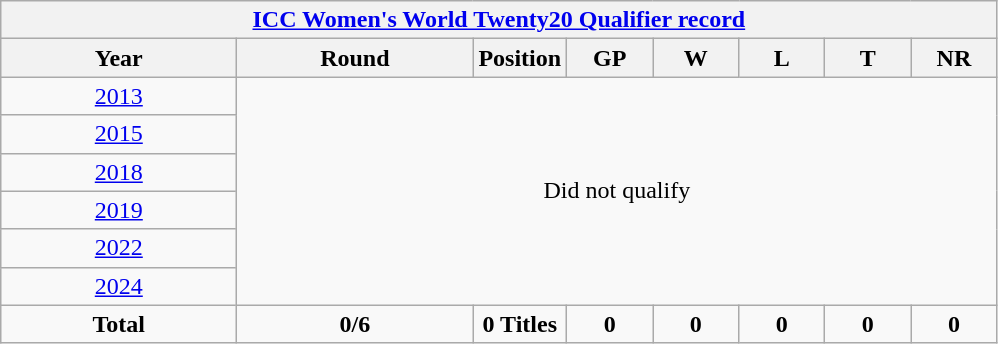<table class="wikitable" style="text-align: center;">
<tr>
<th colspan=8><a href='#'>ICC Women's World Twenty20 Qualifier record</a></th>
</tr>
<tr>
<th width=150>Year</th>
<th width=150>Round</th>
<th width=>Position</th>
<th width=50>GP</th>
<th width=50>W</th>
<th width=50>L</th>
<th width=50>T</th>
<th width=50>NR</th>
</tr>
<tr>
<td> <a href='#'>2013</a></td>
<td colspan=7  rowspan=6>Did not qualify</td>
</tr>
<tr>
<td> <a href='#'>2015</a></td>
</tr>
<tr>
<td> <a href='#'>2018</a></td>
</tr>
<tr>
<td> <a href='#'>2019</a></td>
</tr>
<tr>
<td> <a href='#'>2022</a></td>
</tr>
<tr>
<td> <a href='#'>2024</a></td>
</tr>
<tr>
<td><strong>Total</strong></td>
<td><strong>0/6</strong></td>
<td><strong>0 Titles</strong></td>
<td><strong>0</strong></td>
<td><strong>0</strong></td>
<td><strong>0</strong></td>
<td><strong>0</strong></td>
<td><strong>0</strong></td>
</tr>
</table>
